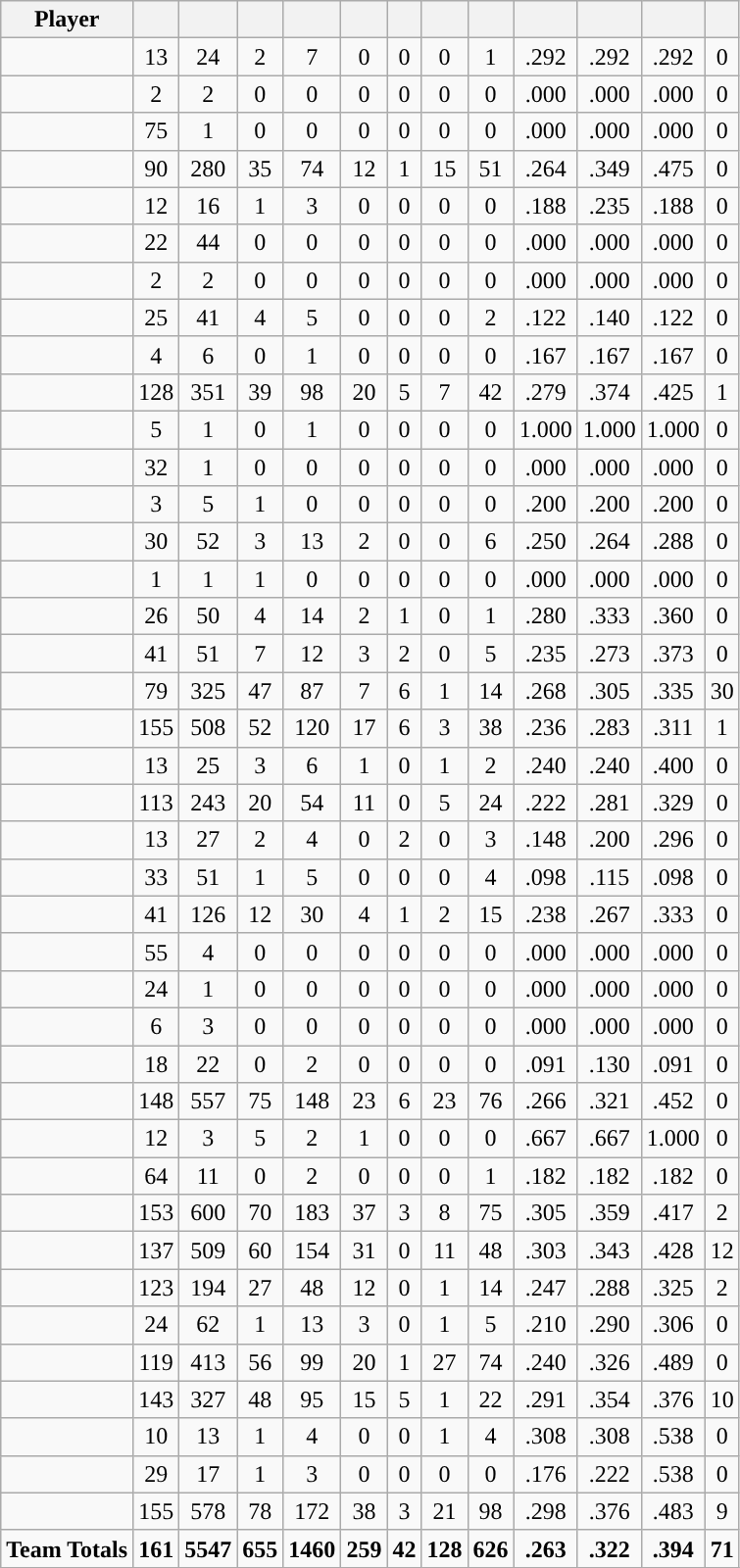<table class="wikitable sortable" style="text-align:center;">
<tr>
<th>Player</th>
<th></th>
<th></th>
<th></th>
<th></th>
<th></th>
<th></th>
<th></th>
<th></th>
<th></th>
<th></th>
<th></th>
<th></th>
</tr>
<tr>
<td align=left></td>
<td>13</td>
<td>24</td>
<td>2</td>
<td>7</td>
<td>0</td>
<td>0</td>
<td>0</td>
<td>1</td>
<td>.292</td>
<td>.292</td>
<td>.292</td>
<td>0</td>
</tr>
<tr>
<td align=left></td>
<td>2</td>
<td>2</td>
<td>0</td>
<td>0</td>
<td>0</td>
<td>0</td>
<td>0</td>
<td>0</td>
<td>.000</td>
<td>.000</td>
<td>.000</td>
<td>0</td>
</tr>
<tr>
<td align=left></td>
<td>75</td>
<td>1</td>
<td>0</td>
<td>0</td>
<td>0</td>
<td>0</td>
<td>0</td>
<td>0</td>
<td>.000</td>
<td>.000</td>
<td>.000</td>
<td>0</td>
</tr>
<tr>
<td align=left></td>
<td>90</td>
<td>280</td>
<td>35</td>
<td>74</td>
<td>12</td>
<td>1</td>
<td>15</td>
<td>51</td>
<td>.264</td>
<td>.349</td>
<td>.475</td>
<td>0</td>
</tr>
<tr>
<td align=left></td>
<td>12</td>
<td>16</td>
<td>1</td>
<td>3</td>
<td>0</td>
<td>0</td>
<td>0</td>
<td>0</td>
<td>.188</td>
<td>.235</td>
<td>.188</td>
<td>0</td>
</tr>
<tr>
<td align=left></td>
<td>22</td>
<td>44</td>
<td>0</td>
<td>0</td>
<td>0</td>
<td>0</td>
<td>0</td>
<td>0</td>
<td>.000</td>
<td>.000</td>
<td>.000</td>
<td>0</td>
</tr>
<tr>
<td align=left></td>
<td>2</td>
<td>2</td>
<td>0</td>
<td>0</td>
<td>0</td>
<td>0</td>
<td>0</td>
<td>0</td>
<td>.000</td>
<td>.000</td>
<td>.000</td>
<td>0</td>
</tr>
<tr>
<td align=left></td>
<td>25</td>
<td>41</td>
<td>4</td>
<td>5</td>
<td>0</td>
<td>0</td>
<td>0</td>
<td>2</td>
<td>.122</td>
<td>.140</td>
<td>.122</td>
<td>0</td>
</tr>
<tr>
<td align=left></td>
<td>4</td>
<td>6</td>
<td>0</td>
<td>1</td>
<td>0</td>
<td>0</td>
<td>0</td>
<td>0</td>
<td>.167</td>
<td>.167</td>
<td>.167</td>
<td>0</td>
</tr>
<tr>
<td align=left></td>
<td>128</td>
<td>351</td>
<td>39</td>
<td>98</td>
<td>20</td>
<td>5</td>
<td>7</td>
<td>42</td>
<td>.279</td>
<td>.374</td>
<td>.425</td>
<td>1</td>
</tr>
<tr>
<td align=left></td>
<td>5</td>
<td>1</td>
<td>0</td>
<td>1</td>
<td>0</td>
<td>0</td>
<td>0</td>
<td>0</td>
<td>1.000</td>
<td>1.000</td>
<td>1.000</td>
<td>0</td>
</tr>
<tr>
<td align=left></td>
<td>32</td>
<td>1</td>
<td>0</td>
<td>0</td>
<td>0</td>
<td>0</td>
<td>0</td>
<td>0</td>
<td>.000</td>
<td>.000</td>
<td>.000</td>
<td>0</td>
</tr>
<tr>
<td align=left></td>
<td>3</td>
<td>5</td>
<td>1</td>
<td>0</td>
<td>0</td>
<td>0</td>
<td>0</td>
<td>0</td>
<td>.200</td>
<td>.200</td>
<td>.200</td>
<td>0</td>
</tr>
<tr>
<td align=left></td>
<td>30</td>
<td>52</td>
<td>3</td>
<td>13</td>
<td>2</td>
<td>0</td>
<td>0</td>
<td>6</td>
<td>.250</td>
<td>.264</td>
<td>.288</td>
<td>0</td>
</tr>
<tr>
<td align=left></td>
<td>1</td>
<td>1</td>
<td>1</td>
<td>0</td>
<td>0</td>
<td>0</td>
<td>0</td>
<td>0</td>
<td>.000</td>
<td>.000</td>
<td>.000</td>
<td>0</td>
</tr>
<tr>
<td align=left></td>
<td>26</td>
<td>50</td>
<td>4</td>
<td>14</td>
<td>2</td>
<td>1</td>
<td>0</td>
<td>1</td>
<td>.280</td>
<td>.333</td>
<td>.360</td>
<td>0</td>
</tr>
<tr>
<td align=left></td>
<td>41</td>
<td>51</td>
<td>7</td>
<td>12</td>
<td>3</td>
<td>2</td>
<td>0</td>
<td>5</td>
<td>.235</td>
<td>.273</td>
<td>.373</td>
<td>0</td>
</tr>
<tr>
<td align=left></td>
<td>79</td>
<td>325</td>
<td>47</td>
<td>87</td>
<td>7</td>
<td>6</td>
<td>1</td>
<td>14</td>
<td>.268</td>
<td>.305</td>
<td>.335</td>
<td>30</td>
</tr>
<tr>
<td align=left></td>
<td>155</td>
<td>508</td>
<td>52</td>
<td>120</td>
<td>17</td>
<td>6</td>
<td>3</td>
<td>38</td>
<td>.236</td>
<td>.283</td>
<td>.311</td>
<td>1</td>
</tr>
<tr>
<td align=left></td>
<td>13</td>
<td>25</td>
<td>3</td>
<td>6</td>
<td>1</td>
<td>0</td>
<td>1</td>
<td>2</td>
<td>.240</td>
<td>.240</td>
<td>.400</td>
<td>0</td>
</tr>
<tr>
<td align=left></td>
<td>113</td>
<td>243</td>
<td>20</td>
<td>54</td>
<td>11</td>
<td>0</td>
<td>5</td>
<td>24</td>
<td>.222</td>
<td>.281</td>
<td>.329</td>
<td>0</td>
</tr>
<tr>
<td align=left></td>
<td>13</td>
<td>27</td>
<td>2</td>
<td>4</td>
<td>0</td>
<td>2</td>
<td>0</td>
<td>3</td>
<td>.148</td>
<td>.200</td>
<td>.296</td>
<td>0</td>
</tr>
<tr>
<td align=left></td>
<td>33</td>
<td>51</td>
<td>1</td>
<td>5</td>
<td>0</td>
<td>0</td>
<td>0</td>
<td>4</td>
<td>.098</td>
<td>.115</td>
<td>.098</td>
<td>0</td>
</tr>
<tr>
<td align=left></td>
<td>41</td>
<td>126</td>
<td>12</td>
<td>30</td>
<td>4</td>
<td>1</td>
<td>2</td>
<td>15</td>
<td>.238</td>
<td>.267</td>
<td>.333</td>
<td>0</td>
</tr>
<tr>
<td align=left></td>
<td>55</td>
<td>4</td>
<td>0</td>
<td>0</td>
<td>0</td>
<td>0</td>
<td>0</td>
<td>0</td>
<td>.000</td>
<td>.000</td>
<td>.000</td>
<td>0</td>
</tr>
<tr>
<td align=left></td>
<td>24</td>
<td>1</td>
<td>0</td>
<td>0</td>
<td>0</td>
<td>0</td>
<td>0</td>
<td>0</td>
<td>.000</td>
<td>.000</td>
<td>.000</td>
<td>0</td>
</tr>
<tr>
<td align=left></td>
<td>6</td>
<td>3</td>
<td>0</td>
<td>0</td>
<td>0</td>
<td>0</td>
<td>0</td>
<td>0</td>
<td>.000</td>
<td>.000</td>
<td>.000</td>
<td>0</td>
</tr>
<tr>
<td align=left></td>
<td>18</td>
<td>22</td>
<td>0</td>
<td>2</td>
<td>0</td>
<td>0</td>
<td>0</td>
<td>0</td>
<td>.091</td>
<td>.130</td>
<td>.091</td>
<td>0</td>
</tr>
<tr>
<td align=left></td>
<td>148</td>
<td>557</td>
<td>75</td>
<td>148</td>
<td>23</td>
<td>6</td>
<td>23</td>
<td>76</td>
<td>.266</td>
<td>.321</td>
<td>.452</td>
<td>0</td>
</tr>
<tr>
<td align=left></td>
<td>12</td>
<td>3</td>
<td>5</td>
<td>2</td>
<td>1</td>
<td>0</td>
<td>0</td>
<td>0</td>
<td>.667</td>
<td>.667</td>
<td>1.000</td>
<td>0</td>
</tr>
<tr>
<td align=left></td>
<td>64</td>
<td>11</td>
<td>0</td>
<td>2</td>
<td>0</td>
<td>0</td>
<td>0</td>
<td>1</td>
<td>.182</td>
<td>.182</td>
<td>.182</td>
<td>0</td>
</tr>
<tr>
<td align=left></td>
<td>153</td>
<td>600</td>
<td>70</td>
<td>183</td>
<td>37</td>
<td>3</td>
<td>8</td>
<td>75</td>
<td>.305</td>
<td>.359</td>
<td>.417</td>
<td>2</td>
</tr>
<tr>
<td align=left></td>
<td>137</td>
<td>509</td>
<td>60</td>
<td>154</td>
<td>31</td>
<td>0</td>
<td>11</td>
<td>48</td>
<td>.303</td>
<td>.343</td>
<td>.428</td>
<td>12</td>
</tr>
<tr>
<td align=left></td>
<td>123</td>
<td>194</td>
<td>27</td>
<td>48</td>
<td>12</td>
<td>0</td>
<td>1</td>
<td>14</td>
<td>.247</td>
<td>.288</td>
<td>.325</td>
<td>2</td>
</tr>
<tr>
<td align=left></td>
<td>24</td>
<td>62</td>
<td>1</td>
<td>13</td>
<td>3</td>
<td>0</td>
<td>1</td>
<td>5</td>
<td>.210</td>
<td>.290</td>
<td>.306</td>
<td>0</td>
</tr>
<tr>
<td align=left></td>
<td>119</td>
<td>413</td>
<td>56</td>
<td>99</td>
<td>20</td>
<td>1</td>
<td>27</td>
<td>74</td>
<td>.240</td>
<td>.326</td>
<td>.489</td>
<td>0</td>
</tr>
<tr>
<td align=left></td>
<td>143</td>
<td>327</td>
<td>48</td>
<td>95</td>
<td>15</td>
<td>5</td>
<td>1</td>
<td>22</td>
<td>.291</td>
<td>.354</td>
<td>.376</td>
<td>10</td>
</tr>
<tr>
<td align=left></td>
<td>10</td>
<td>13</td>
<td>1</td>
<td>4</td>
<td>0</td>
<td>0</td>
<td>1</td>
<td>4</td>
<td>.308</td>
<td>.308</td>
<td>.538</td>
<td>0</td>
</tr>
<tr>
<td align=left></td>
<td>29</td>
<td>17</td>
<td>1</td>
<td>3</td>
<td>0</td>
<td>0</td>
<td>0</td>
<td>0</td>
<td>.176</td>
<td>.222</td>
<td>.538</td>
<td>0</td>
</tr>
<tr>
<td align=left></td>
<td>155</td>
<td>578</td>
<td>78</td>
<td>172</td>
<td>38</td>
<td>3</td>
<td>21</td>
<td>98</td>
<td>.298</td>
<td>.376</td>
<td>.483</td>
<td>9</td>
</tr>
<tr>
<td align=left><strong>Team Totals</strong></td>
<td><strong>161</strong></td>
<td><strong>5547</strong></td>
<td><strong>655</strong></td>
<td><strong>1460</strong></td>
<td><strong>259</strong></td>
<td><strong>42</strong></td>
<td><strong>128</strong></td>
<td><strong>626</strong></td>
<td><strong>.263</strong></td>
<td><strong>.322</strong></td>
<td><strong>.394</strong></td>
<td><strong>71</strong></td>
</tr>
<tr class="sortbottom|}">
</tr>
</table>
